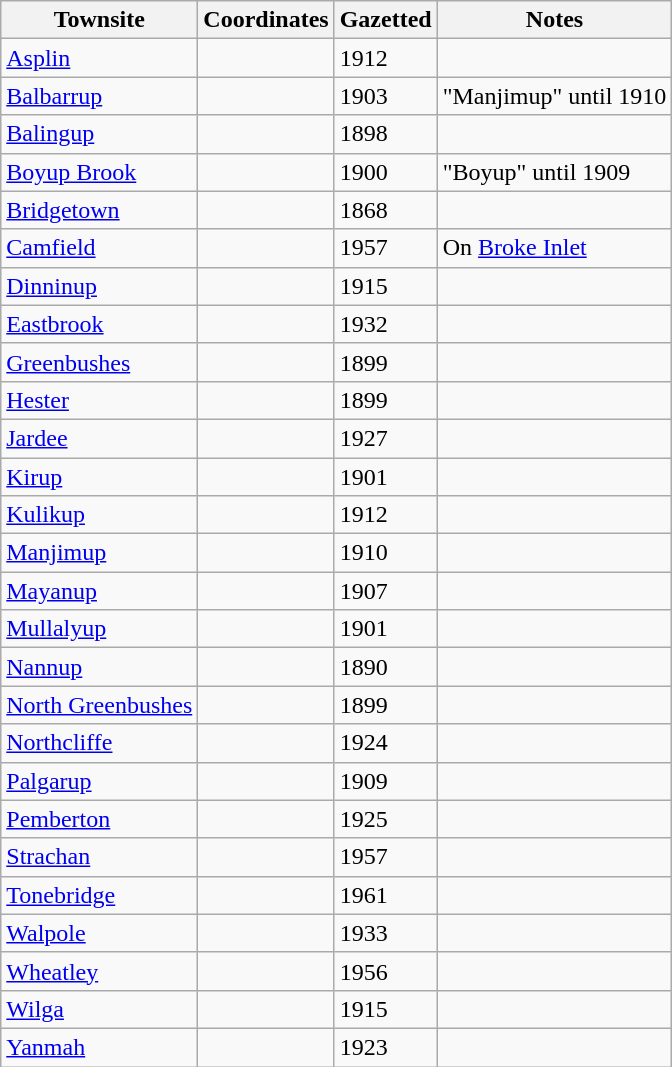<table class="wikitable sortable">
<tr>
<th>Townsite</th>
<th>Coordinates</th>
<th>Gazetted</th>
<th>Notes</th>
</tr>
<tr>
<td><a href='#'>Asplin</a></td>
<td></td>
<td>1912</td>
<td></td>
</tr>
<tr>
<td><a href='#'>Balbarrup</a></td>
<td></td>
<td>1903</td>
<td>"Manjimup" until 1910</td>
</tr>
<tr>
<td><a href='#'>Balingup</a></td>
<td></td>
<td>1898</td>
<td></td>
</tr>
<tr>
<td><a href='#'>Boyup Brook</a></td>
<td></td>
<td>1900</td>
<td>"Boyup" until 1909</td>
</tr>
<tr>
<td><a href='#'>Bridgetown</a></td>
<td></td>
<td>1868</td>
<td></td>
</tr>
<tr>
<td><a href='#'>Camfield</a></td>
<td></td>
<td>1957</td>
<td>On <a href='#'>Broke Inlet</a></td>
</tr>
<tr>
<td><a href='#'>Dinninup</a></td>
<td></td>
<td>1915</td>
<td></td>
</tr>
<tr>
<td><a href='#'>Eastbrook</a></td>
<td></td>
<td>1932</td>
<td></td>
</tr>
<tr>
<td><a href='#'>Greenbushes</a></td>
<td></td>
<td>1899</td>
<td></td>
</tr>
<tr>
<td><a href='#'>Hester</a></td>
<td></td>
<td>1899</td>
<td></td>
</tr>
<tr>
<td><a href='#'>Jardee</a></td>
<td></td>
<td>1927</td>
<td></td>
</tr>
<tr>
<td><a href='#'>Kirup</a></td>
<td></td>
<td>1901</td>
<td></td>
</tr>
<tr>
<td><a href='#'>Kulikup</a></td>
<td></td>
<td>1912</td>
<td></td>
</tr>
<tr>
<td><a href='#'>Manjimup</a></td>
<td></td>
<td>1910</td>
<td></td>
</tr>
<tr>
<td><a href='#'>Mayanup</a></td>
<td></td>
<td>1907</td>
<td></td>
</tr>
<tr>
<td><a href='#'>Mullalyup</a></td>
<td></td>
<td>1901</td>
<td></td>
</tr>
<tr>
<td><a href='#'>Nannup</a></td>
<td></td>
<td>1890</td>
<td></td>
</tr>
<tr>
<td><a href='#'>North Greenbushes</a></td>
<td></td>
<td>1899</td>
<td></td>
</tr>
<tr>
<td><a href='#'>Northcliffe</a></td>
<td></td>
<td>1924</td>
<td></td>
</tr>
<tr>
<td><a href='#'>Palgarup</a></td>
<td></td>
<td>1909</td>
<td></td>
</tr>
<tr>
<td><a href='#'>Pemberton</a></td>
<td></td>
<td>1925</td>
<td></td>
</tr>
<tr>
<td><a href='#'>Strachan</a></td>
<td></td>
<td>1957</td>
<td></td>
</tr>
<tr>
<td><a href='#'>Tonebridge</a></td>
<td></td>
<td>1961</td>
<td></td>
</tr>
<tr>
<td><a href='#'>Walpole</a></td>
<td></td>
<td>1933</td>
<td></td>
</tr>
<tr>
<td><a href='#'>Wheatley</a></td>
<td></td>
<td>1956</td>
<td></td>
</tr>
<tr>
<td><a href='#'>Wilga</a></td>
<td></td>
<td>1915</td>
<td></td>
</tr>
<tr>
<td><a href='#'>Yanmah</a></td>
<td></td>
<td>1923</td>
<td></td>
</tr>
</table>
